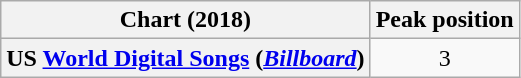<table class="wikitable sortable plainrowheaders" style="text-align:center">
<tr>
<th scope="col">Chart (2018)</th>
<th scope="col">Peak position</th>
</tr>
<tr>
<th scope="row">US <a href='#'>World Digital Songs</a> (<em><a href='#'>Billboard</a></em>)</th>
<td>3</td>
</tr>
</table>
